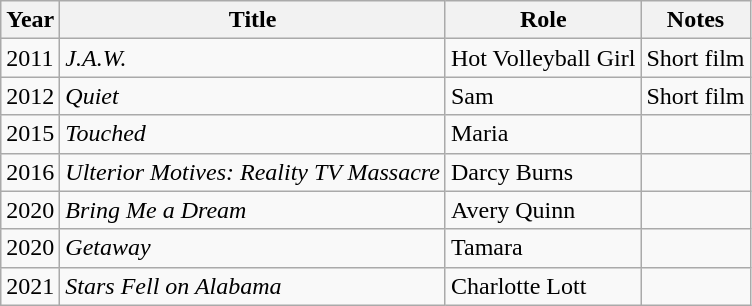<table class="wikitable sortable">
<tr>
<th>Year</th>
<th>Title</th>
<th>Role</th>
<th class="unsortable">Notes</th>
</tr>
<tr>
<td>2011</td>
<td><em>J.A.W.</em></td>
<td>Hot Volleyball Girl</td>
<td>Short film</td>
</tr>
<tr>
<td>2012</td>
<td><em>Quiet</em></td>
<td>Sam</td>
<td>Short film</td>
</tr>
<tr>
<td>2015</td>
<td><em>Touched</em></td>
<td>Maria</td>
<td></td>
</tr>
<tr>
<td>2016</td>
<td><em>Ulterior Motives: Reality TV Massacre </em></td>
<td>Darcy Burns</td>
<td></td>
</tr>
<tr>
<td>2020</td>
<td><em>Bring Me a Dream</em></td>
<td>Avery Quinn</td>
<td></td>
</tr>
<tr>
<td>2020</td>
<td><em>Getaway</em></td>
<td>Tamara</td>
<td></td>
</tr>
<tr>
<td>2021</td>
<td><em>Stars Fell on Alabama</em></td>
<td>Charlotte Lott</td>
<td></td>
</tr>
</table>
